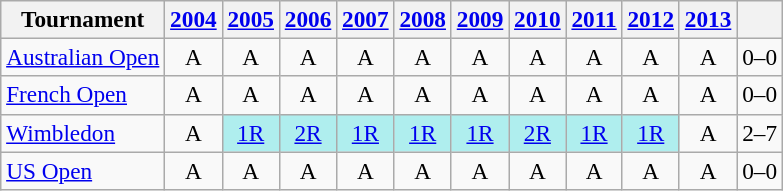<table class="wikitable" style="text-align:center;font-size:97%">
<tr>
<th>Tournament</th>
<th><a href='#'>2004</a></th>
<th><a href='#'>2005</a></th>
<th><a href='#'>2006</a></th>
<th><a href='#'>2007</a></th>
<th><a href='#'>2008</a></th>
<th><a href='#'>2009</a></th>
<th><a href='#'>2010</a></th>
<th><a href='#'>2011</a></th>
<th><a href='#'>2012</a></th>
<th><a href='#'>2013</a></th>
<th></th>
</tr>
<tr>
<td align="left"><a href='#'>Australian Open</a></td>
<td>A</td>
<td>A</td>
<td>A</td>
<td>A</td>
<td>A</td>
<td>A</td>
<td>A</td>
<td>A</td>
<td>A</td>
<td>A</td>
<td>0–0</td>
</tr>
<tr>
<td align="left"><a href='#'>French Open</a></td>
<td>A</td>
<td>A</td>
<td>A</td>
<td>A</td>
<td>A</td>
<td>A</td>
<td>A</td>
<td>A</td>
<td>A</td>
<td>A</td>
<td>0–0</td>
</tr>
<tr>
<td align="left"><a href='#'>Wimbledon</a></td>
<td>A</td>
<td bgcolor="afeeee"><a href='#'>1R</a></td>
<td bgcolor="afeeee"><a href='#'>2R</a></td>
<td bgcolor="afeeee"><a href='#'>1R</a></td>
<td bgcolor="afeeee"><a href='#'>1R</a></td>
<td bgcolor="afeeee"><a href='#'>1R</a></td>
<td bgcolor="afeeee"><a href='#'>2R</a></td>
<td bgcolor="afeeee"><a href='#'>1R</a></td>
<td bgcolor="afeeee"><a href='#'>1R</a></td>
<td>A</td>
<td>2–7</td>
</tr>
<tr>
<td align="left"><a href='#'>US Open</a></td>
<td>A</td>
<td>A</td>
<td>A</td>
<td>A</td>
<td>A</td>
<td>A</td>
<td>A</td>
<td>A</td>
<td>A</td>
<td>A</td>
<td>0–0</td>
</tr>
</table>
